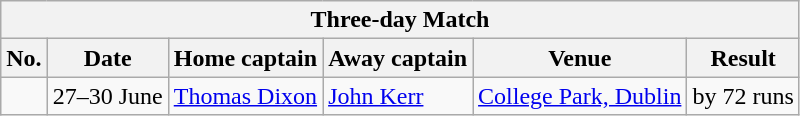<table class="wikitable">
<tr>
<th colspan="9">Three-day Match</th>
</tr>
<tr>
<th>No.</th>
<th>Date</th>
<th>Home captain</th>
<th>Away captain</th>
<th>Venue</th>
<th>Result</th>
</tr>
<tr>
<td></td>
<td>27–30 June</td>
<td><a href='#'>Thomas Dixon</a></td>
<td><a href='#'>John Kerr</a></td>
<td><a href='#'>College Park, Dublin</a></td>
<td> by 72 runs</td>
</tr>
</table>
